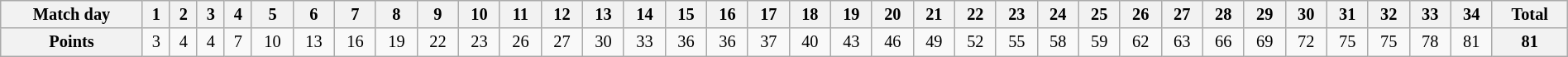<table class="wikitable" style="width:100%; font-size:85%;">
<tr valign=top>
<th align=center>Match day</th>
<th align=center>1</th>
<th align=center>2</th>
<th align=center>3</th>
<th align=center>4</th>
<th align=center>5</th>
<th align=center>6</th>
<th align=center>7</th>
<th align=center>8</th>
<th align=center>9</th>
<th align=center>10</th>
<th align=center>11</th>
<th align=center>12</th>
<th align=center>13</th>
<th align=center>14</th>
<th align=center>15</th>
<th align=center>16</th>
<th align=center>17</th>
<th align=center>18</th>
<th align=center>19</th>
<th align=center>20</th>
<th align=center>21</th>
<th align=center>22</th>
<th align=center>23</th>
<th align=center>24</th>
<th align=center>25</th>
<th align=center>26</th>
<th align=center>27</th>
<th align=center>28</th>
<th align=center>29</th>
<th align=center>30</th>
<th align=center>31</th>
<th align=center>32</th>
<th align=center>33</th>
<th align=center>34</th>
<th align=center>Total</th>
</tr>
<tr>
<th align=center>Points</th>
<td align=center>3</td>
<td align=center>4</td>
<td align=center>4</td>
<td align=center>7</td>
<td align=center>10</td>
<td align=center>13</td>
<td align=center>16</td>
<td align=center>19</td>
<td align=center>22</td>
<td align=center>23</td>
<td align=center>26</td>
<td align=center>27</td>
<td align=center>30</td>
<td align=center>33</td>
<td align=center>36</td>
<td align=center>36</td>
<td align=center>37</td>
<td align=center>40</td>
<td align=center>43</td>
<td align=center>46</td>
<td align=center>49</td>
<td align=center>52</td>
<td align=center>55</td>
<td align=center>58</td>
<td align=center>59</td>
<td align=center>62</td>
<td align=center>63</td>
<td align=center>66</td>
<td align=center>69</td>
<td align=center>72</td>
<td align=center>75</td>
<td align=center>75</td>
<td align=center>78</td>
<td align=center>81</td>
<th align="center">81</th>
</tr>
</table>
